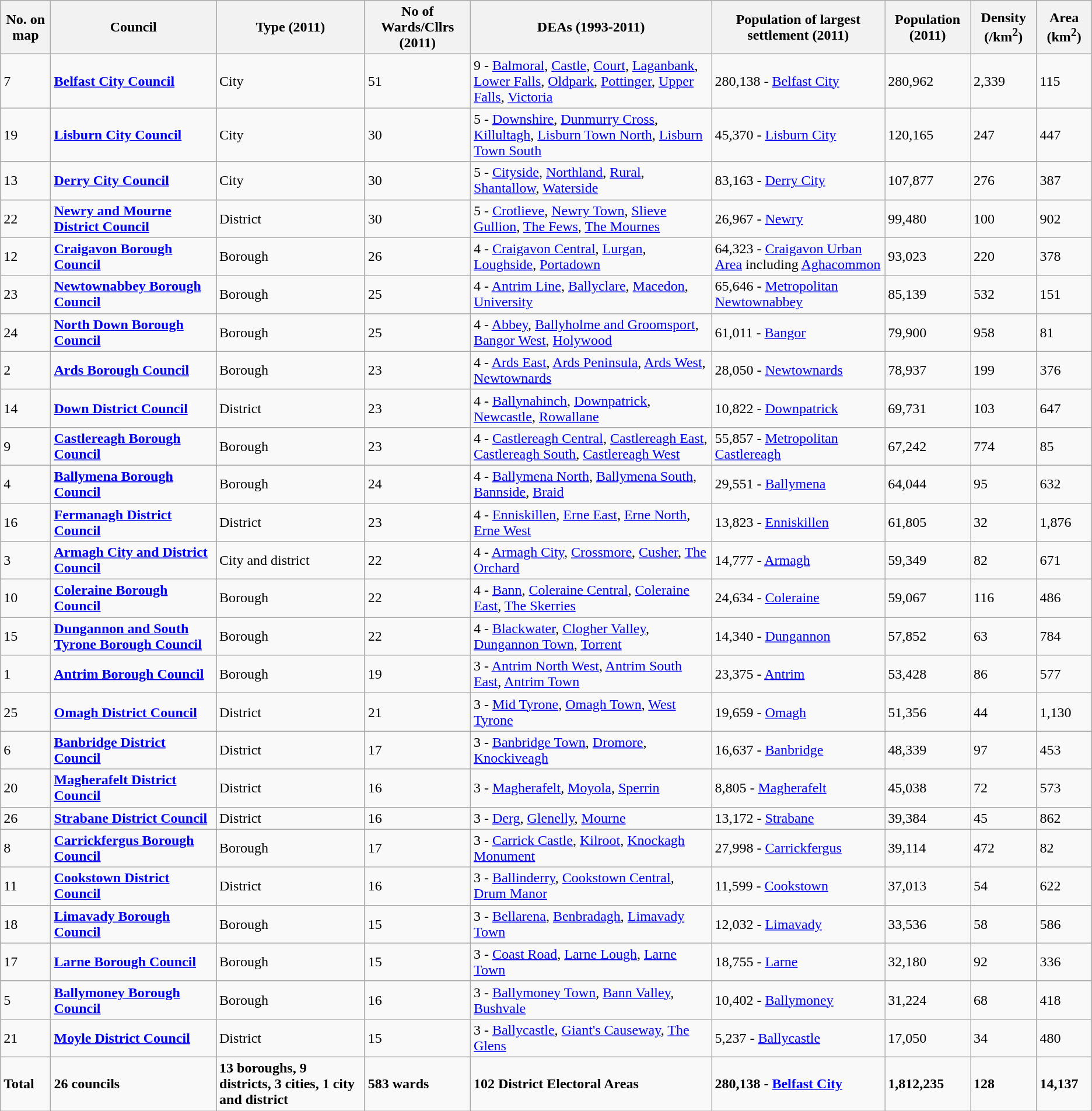<table class="wikitable sortable">
<tr>
<th>No. on map</th>
<th>Council</th>
<th>Type (2011)</th>
<th>No of Wards/Cllrs (2011)</th>
<th>DEAs (1993-2011)</th>
<th>Population of largest settlement (2011)</th>
<th>Population (2011)</th>
<th>Density (/km<sup>2</sup>)</th>
<th>Area (km<sup>2</sup>)</th>
</tr>
<tr>
<td>7</td>
<td><strong><a href='#'>Belfast City Council</a></strong></td>
<td>City</td>
<td>51</td>
<td>9 - <a href='#'>Balmoral</a>, <a href='#'>Castle</a>, <a href='#'>Court</a>, <a href='#'>Laganbank</a>, <a href='#'>Lower Falls</a>, <a href='#'>Oldpark</a>, <a href='#'>Pottinger</a>, <a href='#'>Upper Falls</a>, <a href='#'>Victoria</a></td>
<td>280,138 - <a href='#'>Belfast City</a></td>
<td>280,962</td>
<td>2,339</td>
<td>115</td>
</tr>
<tr>
<td>19</td>
<td><strong><a href='#'>Lisburn City Council</a></strong></td>
<td>City</td>
<td>30</td>
<td>5 - <a href='#'>Downshire</a>, <a href='#'>Dunmurry Cross</a>, <a href='#'>Killultagh</a>, <a href='#'>Lisburn Town North</a>, <a href='#'>Lisburn Town South</a></td>
<td>45,370 - <a href='#'>Lisburn City</a></td>
<td>120,165</td>
<td>247</td>
<td>447</td>
</tr>
<tr>
<td>13</td>
<td><strong><a href='#'>Derry City Council</a></strong></td>
<td>City</td>
<td>30</td>
<td>5 - <a href='#'>Cityside</a>, <a href='#'>Northland</a>, <a href='#'>Rural</a>, <a href='#'>Shantallow</a>, <a href='#'>Waterside</a></td>
<td>83,163 - <a href='#'>Derry City</a></td>
<td>107,877</td>
<td>276</td>
<td>387</td>
</tr>
<tr>
<td>22</td>
<td><strong><a href='#'>Newry and Mourne District Council</a></strong></td>
<td>District</td>
<td>30</td>
<td>5 - <a href='#'>Crotlieve</a>, <a href='#'>Newry Town</a>, <a href='#'>Slieve Gullion</a>, <a href='#'>The Fews</a>, <a href='#'>The Mournes</a></td>
<td>26,967 - <a href='#'>Newry</a></td>
<td>99,480</td>
<td>100</td>
<td>902</td>
</tr>
<tr>
<td>12</td>
<td><strong><a href='#'>Craigavon Borough Council</a></strong></td>
<td>Borough</td>
<td>26</td>
<td>4 - <a href='#'>Craigavon Central</a>, <a href='#'>Lurgan</a>, <a href='#'>Loughside</a>, <a href='#'>Portadown</a></td>
<td>64,323 - <a href='#'>Craigavon Urban Area</a> including <a href='#'>Aghacommon</a></td>
<td>93,023</td>
<td>220</td>
<td>378</td>
</tr>
<tr>
<td>23</td>
<td><strong><a href='#'>Newtownabbey Borough Council</a></strong></td>
<td>Borough</td>
<td>25</td>
<td>4 - <a href='#'>Antrim Line</a>, <a href='#'>Ballyclare</a>, <a href='#'>Macedon</a>, <a href='#'>University</a></td>
<td>65,646 - <a href='#'>Metropolitan Newtownabbey</a></td>
<td>85,139</td>
<td>532</td>
<td>151</td>
</tr>
<tr>
<td>24</td>
<td><strong><a href='#'>North Down Borough Council</a></strong></td>
<td>Borough</td>
<td>25</td>
<td>4 - <a href='#'>Abbey</a>, <a href='#'>Ballyholme and Groomsport</a>, <a href='#'>Bangor West</a>, <a href='#'>Holywood</a></td>
<td>61,011 - <a href='#'>Bangor</a></td>
<td>79,900</td>
<td>958</td>
<td>81</td>
</tr>
<tr>
<td>2</td>
<td><strong><a href='#'>Ards Borough Council</a></strong></td>
<td>Borough</td>
<td>23</td>
<td>4 - <a href='#'>Ards East</a>, <a href='#'>Ards Peninsula</a>, <a href='#'>Ards West</a>, <a href='#'>Newtownards</a></td>
<td>28,050 - <a href='#'>Newtownards</a></td>
<td>78,937</td>
<td>199</td>
<td>376</td>
</tr>
<tr>
<td>14</td>
<td><strong><a href='#'>Down District Council</a></strong></td>
<td>District</td>
<td>23</td>
<td>4 - <a href='#'>Ballynahinch</a>, <a href='#'>Downpatrick</a>, <a href='#'>Newcastle</a>, <a href='#'>Rowallane</a></td>
<td>10,822 - <a href='#'>Downpatrick</a></td>
<td>69,731</td>
<td>103</td>
<td>647</td>
</tr>
<tr>
<td>9</td>
<td><a href='#'><strong>Castlereagh Borough Council</strong></a></td>
<td>Borough</td>
<td>23</td>
<td>4 - <a href='#'>Castlereagh Central</a>, <a href='#'>Castlereagh East</a>, <a href='#'>Castlereagh South</a>, <a href='#'>Castlereagh West</a></td>
<td>55,857 - <a href='#'>Metropolitan Castlereagh</a></td>
<td>67,242</td>
<td>774</td>
<td>85</td>
</tr>
<tr>
<td>4</td>
<td><a href='#'><strong>Ballymena Borough Council</strong></a></td>
<td>Borough</td>
<td>24</td>
<td>4 - <a href='#'>Ballymena North</a>, <a href='#'>Ballymena South</a>, <a href='#'>Bannside</a>, <a href='#'>Braid</a></td>
<td>29,551 - <a href='#'>Ballymena</a></td>
<td>64,044</td>
<td>95</td>
<td>632</td>
</tr>
<tr>
<td>16</td>
<td><strong><a href='#'>Fermanagh District Council</a></strong></td>
<td>District</td>
<td>23</td>
<td>4 - <a href='#'>Enniskillen</a>, <a href='#'>Erne East</a>, <a href='#'>Erne North</a>, <a href='#'>Erne West</a></td>
<td>13,823 - <a href='#'>Enniskillen</a></td>
<td>61,805</td>
<td>32</td>
<td>1,876</td>
</tr>
<tr>
<td>3</td>
<td><strong><a href='#'>Armagh City and District Council</a></strong></td>
<td>City and district</td>
<td>22</td>
<td>4 - <a href='#'>Armagh City</a>, <a href='#'>Crossmore</a>, <a href='#'>Cusher</a>, <a href='#'>The Orchard</a></td>
<td>14,777 - <a href='#'>Armagh</a></td>
<td>59,349</td>
<td>82</td>
<td>671</td>
</tr>
<tr>
<td>10</td>
<td><strong><a href='#'>Coleraine Borough Council</a></strong></td>
<td>Borough</td>
<td>22</td>
<td>4 - <a href='#'>Bann</a>, <a href='#'>Coleraine Central</a>, <a href='#'>Coleraine East</a>, <a href='#'>The Skerries</a></td>
<td>24,634 - <a href='#'>Coleraine</a></td>
<td>59,067</td>
<td>116</td>
<td>486</td>
</tr>
<tr>
<td>15</td>
<td><strong><a href='#'>Dungannon and South Tyrone Borough Council</a></strong></td>
<td>Borough</td>
<td>22</td>
<td>4 - <a href='#'>Blackwater</a>, <a href='#'>Clogher Valley</a>, <a href='#'>Dungannon Town</a>, <a href='#'>Torrent</a></td>
<td>14,340 - <a href='#'>Dungannon</a></td>
<td>57,852</td>
<td>63</td>
<td>784</td>
</tr>
<tr>
<td>1</td>
<td><a href='#'><strong>Antrim Borough Council</strong></a></td>
<td>Borough</td>
<td>19</td>
<td>3 - <a href='#'>Antrim North West</a>, <a href='#'>Antrim South East</a>, <a href='#'>Antrim Town</a></td>
<td>23,375 - <a href='#'>Antrim</a></td>
<td>53,428</td>
<td>86</td>
<td>577</td>
</tr>
<tr>
<td>25</td>
<td><strong><a href='#'>Omagh District Council</a></strong></td>
<td>District</td>
<td>21</td>
<td>3 - <a href='#'>Mid Tyrone</a>, <a href='#'>Omagh Town</a>, <a href='#'>West Tyrone</a></td>
<td>19,659 - <a href='#'>Omagh</a></td>
<td>51,356</td>
<td>44</td>
<td>1,130</td>
</tr>
<tr>
<td>6</td>
<td><a href='#'><strong>Banbridge District Council</strong></a></td>
<td>District</td>
<td>17</td>
<td>3 - <a href='#'>Banbridge Town</a>, <a href='#'>Dromore</a>, <a href='#'>Knockiveagh</a></td>
<td>16,637 - <a href='#'>Banbridge</a></td>
<td>48,339</td>
<td>97</td>
<td>453</td>
</tr>
<tr>
<td>20</td>
<td><strong><a href='#'>Magherafelt District Council</a></strong></td>
<td>District</td>
<td>16</td>
<td>3 - <a href='#'>Magherafelt</a>, <a href='#'>Moyola</a>, <a href='#'>Sperrin</a></td>
<td>8,805 - <a href='#'>Magherafelt</a></td>
<td>45,038</td>
<td>72</td>
<td>573</td>
</tr>
<tr>
<td>26</td>
<td><strong><a href='#'>Strabane District Council</a></strong></td>
<td>District</td>
<td>16</td>
<td>3 - <a href='#'>Derg</a>, <a href='#'>Glenelly</a>, <a href='#'>Mourne</a></td>
<td>13,172 - <a href='#'>Strabane</a></td>
<td>39,384</td>
<td>45</td>
<td>862</td>
</tr>
<tr>
<td>8</td>
<td><strong><a href='#'>Carrickfergus Borough Council</a></strong></td>
<td>Borough</td>
<td>17</td>
<td>3 - <a href='#'>Carrick Castle</a>, <a href='#'>Kilroot</a>, <a href='#'>Knockagh Monument</a></td>
<td>27,998 - <a href='#'>Carrickfergus</a></td>
<td>39,114</td>
<td>472</td>
<td>82</td>
</tr>
<tr>
<td>11</td>
<td><strong><a href='#'>Cookstown District Council</a></strong></td>
<td>District</td>
<td>16</td>
<td>3 - <a href='#'>Ballinderry</a>, <a href='#'>Cookstown Central</a>, <a href='#'>Drum Manor</a></td>
<td>11,599 - <a href='#'>Cookstown</a></td>
<td>37,013</td>
<td>54</td>
<td>622</td>
</tr>
<tr>
<td>18</td>
<td><strong><a href='#'>Limavady Borough Council</a></strong></td>
<td>Borough</td>
<td>15</td>
<td>3 - <a href='#'>Bellarena</a>, <a href='#'>Benbradagh</a>, <a href='#'>Limavady Town</a></td>
<td>12,032 - <a href='#'>Limavady</a></td>
<td>33,536</td>
<td>58</td>
<td>586</td>
</tr>
<tr>
<td>17</td>
<td><strong><a href='#'>Larne Borough Council</a></strong></td>
<td>Borough</td>
<td>15</td>
<td>3 - <a href='#'>Coast Road</a>, <a href='#'>Larne Lough</a>, <a href='#'>Larne Town</a></td>
<td>18,755 - <a href='#'>Larne</a></td>
<td>32,180</td>
<td>92</td>
<td>336</td>
</tr>
<tr>
<td>5</td>
<td><a href='#'><strong>Ballymoney Borough Council</strong></a></td>
<td>Borough</td>
<td>16</td>
<td>3 - <a href='#'>Ballymoney Town</a>, <a href='#'>Bann Valley</a>, <a href='#'>Bushvale</a></td>
<td>10,402 - <a href='#'>Ballymoney</a></td>
<td>31,224</td>
<td>68</td>
<td>418</td>
</tr>
<tr>
<td>21</td>
<td><strong><a href='#'>Moyle District Council</a></strong></td>
<td>District</td>
<td>15</td>
<td>3 - <a href='#'>Ballycastle</a>, <a href='#'>Giant's Causeway</a>, <a href='#'>The Glens</a></td>
<td>5,237 - <a href='#'>Ballycastle</a></td>
<td>17,050</td>
<td>34</td>
<td>480</td>
</tr>
<tr>
<td><strong>Total</strong></td>
<td><strong>26 councils</strong></td>
<td><strong>13 boroughs, 9 districts, 3 cities, 1 city and district</strong></td>
<td><strong>583 wards</strong></td>
<td><strong>102 District Electoral Areas</strong></td>
<td><strong>280,138 - <a href='#'>Belfast City</a></strong></td>
<td><strong>1,812,235</strong></td>
<td><strong>128</strong></td>
<td><strong>14,137</strong></td>
</tr>
</table>
